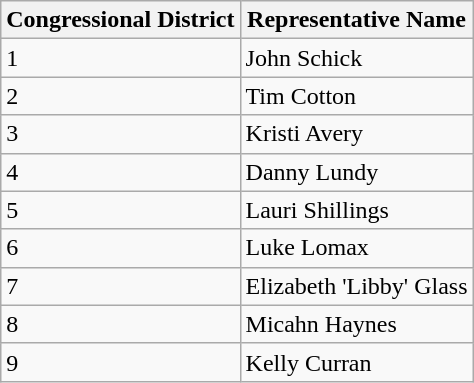<table class="wikitable">
<tr>
<th>Congressional District</th>
<th>Representative Name</th>
</tr>
<tr>
<td>1</td>
<td>John Schick </td>
</tr>
<tr>
<td>2</td>
<td>Tim Cotton </td>
</tr>
<tr>
<td>3</td>
<td>Kristi Avery </td>
</tr>
<tr>
<td>4</td>
<td>Danny Lundy </td>
</tr>
<tr>
<td>5</td>
<td>Lauri Shillings </td>
</tr>
<tr>
<td>6</td>
<td>Luke Lomax </td>
</tr>
<tr>
<td>7</td>
<td>Elizabeth 'Libby' Glass</td>
</tr>
<tr>
<td>8</td>
<td>Micahn Haynes </td>
</tr>
<tr>
<td>9</td>
<td>Kelly Curran </td>
</tr>
</table>
